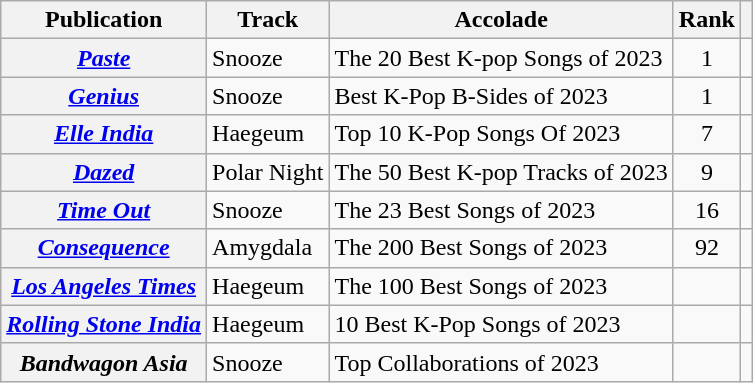<table class="wikitable sortable plainrowheaders">
<tr>
<th scope="col">Publication</th>
<th scope="col">Track</th>
<th scope="col">Accolade</th>
<th scope="col">Rank</th>
<th scope="col" class="unsortable"></th>
</tr>
<tr>
<th scope="row"><em><a href='#'>Paste</a></em></th>
<td>Snooze</td>
<td>The 20 Best K-pop Songs of 2023</td>
<td style="text-align:center;">1</td>
<td></td>
</tr>
<tr>
<th scope="row"><em><a href='#'>Genius</a></em></th>
<td>Snooze</td>
<td>Best K-Pop B-Sides of 2023</td>
<td style="text-align:center;">1</td>
<td></td>
</tr>
<tr>
<th scope="row"><em><a href='#'>Elle India</a></em></th>
<td>Haegeum</td>
<td>Top 10 K-Pop Songs Of 2023</td>
<td style="text-align:center;">7</td>
<td></td>
</tr>
<tr>
<th scope="row"><em><a href='#'>Dazed</a></em></th>
<td>Polar Night</td>
<td>The 50 Best K-pop Tracks of 2023</td>
<td style="text-align:center;">9</td>
<td></td>
</tr>
<tr>
<th scope="row"><em><a href='#'>Time Out</a></em></th>
<td>Snooze</td>
<td>The 23 Best Songs of 2023</td>
<td style="text-align:center;">16</td>
<td></td>
</tr>
<tr>
<th scope="row"><em><a href='#'>Consequence</a></em></th>
<td>Amygdala</td>
<td>The 200 Best Songs of 2023</td>
<td style="text-align:center;">92</td>
<td></td>
</tr>
<tr>
<th scope="row"><em><a href='#'>Los Angeles Times</a></em></th>
<td>Haegeum</td>
<td>The 100 Best Songs of 2023</td>
<td></td>
<td></td>
</tr>
<tr>
<th scope="row"><em><a href='#'>Rolling Stone India</a></em></th>
<td>Haegeum</td>
<td>10 Best K-Pop Songs of 2023</td>
<td></td>
<td></td>
</tr>
<tr>
<th scope="row"><em>Bandwagon Asia</em></th>
<td>Snooze</td>
<td>Top Collaborations of 2023</td>
<td></td>
<td></td>
</tr>
</table>
